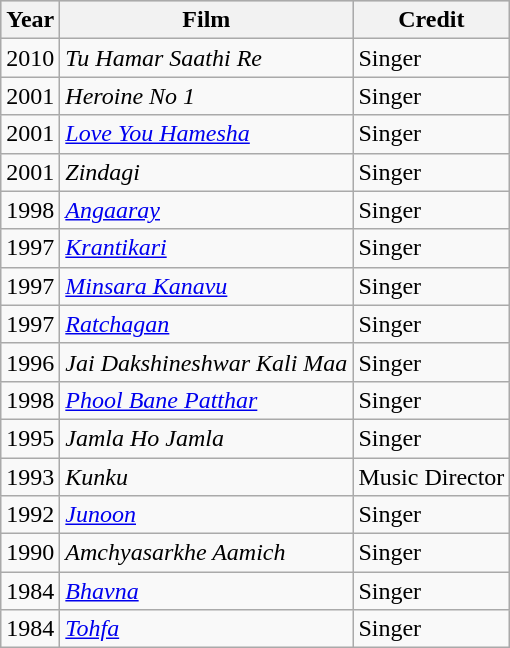<table class="wikitable sortable">
<tr style="background:#cccccf; text-align:center;">
<th>Year</th>
<th>Film</th>
<th>Credit</th>
</tr>
<tr>
<td>2010</td>
<td><em>Tu Hamar Saathi Re</em></td>
<td>Singer</td>
</tr>
<tr>
<td>2001</td>
<td><em>Heroine No 1</em></td>
<td>Singer</td>
</tr>
<tr>
<td>2001</td>
<td><em><a href='#'>Love You Hamesha</a></em></td>
<td>Singer</td>
</tr>
<tr>
<td>2001</td>
<td><em>Zindagi</em></td>
<td>Singer</td>
</tr>
<tr>
<td>1998</td>
<td><em><a href='#'>Angaaray</a></em></td>
<td>Singer</td>
</tr>
<tr>
<td>1997</td>
<td><em><a href='#'>Krantikari</a></em></td>
<td>Singer</td>
</tr>
<tr>
<td>1997</td>
<td><em><a href='#'>Minsara Kanavu</a></em></td>
<td>Singer</td>
</tr>
<tr>
<td>1997</td>
<td><em><a href='#'>Ratchagan</a></em></td>
<td>Singer</td>
</tr>
<tr>
<td>1996</td>
<td><em>Jai Dakshineshwar Kali Maa </em></td>
<td>Singer</td>
</tr>
<tr>
<td>1998</td>
<td><em><a href='#'>Phool Bane Patthar</a></em></td>
<td>Singer</td>
</tr>
<tr>
<td>1995</td>
<td><em>Jamla Ho Jamla</em></td>
<td>Singer</td>
</tr>
<tr>
<td>1993</td>
<td><em>Kunku</em></td>
<td>Music Director</td>
</tr>
<tr>
<td>1992</td>
<td><em><a href='#'>Junoon</a></em></td>
<td>Singer</td>
</tr>
<tr>
<td>1990</td>
<td><em>Amchyasarkhe Aamich</em></td>
<td>Singer</td>
</tr>
<tr>
<td>1984</td>
<td><em><a href='#'>Bhavna</a></em></td>
<td>Singer</td>
</tr>
<tr>
<td>1984</td>
<td><em><a href='#'>Tohfa</a></em></td>
<td>Singer</td>
</tr>
</table>
